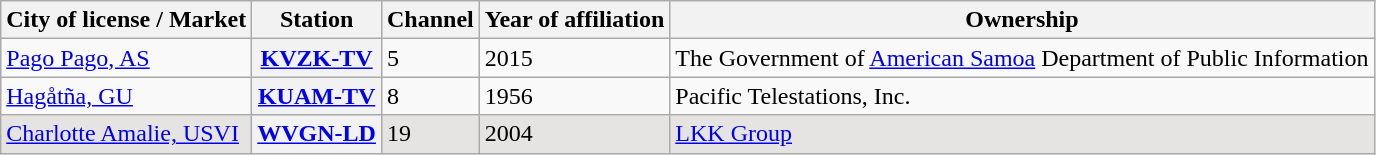<table class="wikitable">
<tr>
<th scope="col">City of license / Market</th>
<th scope="col">Station</th>
<th scope="col">Channel</th>
<th scope="col">Year of affiliation</th>
<th scope="col">Ownership</th>
</tr>
<tr>
<td><a href='#'>Pago Pago, AS</a></td>
<th scope="row"><a href='#'>KVZK-TV</a></th>
<td>5</td>
<td>2015</td>
<td>The Government of <a href='#'>American Samoa</a> Department of Public Information</td>
</tr>
<tr>
<td><a href='#'>Hagåtña, GU</a></td>
<th scope="row"><a href='#'>KUAM-TV</a></th>
<td>8</td>
<td>1956</td>
<td>Pacific Telestations, Inc.</td>
</tr>
<tr style="background-color:#e5e4e2;">
<td><a href='#'>Charlotte Amalie, USVI</a></td>
<th scope="row"><a href='#'>WVGN-LD</a></th>
<td>19</td>
<td>2004</td>
<td><a href='#'>LKK Group</a></td>
</tr>
</table>
